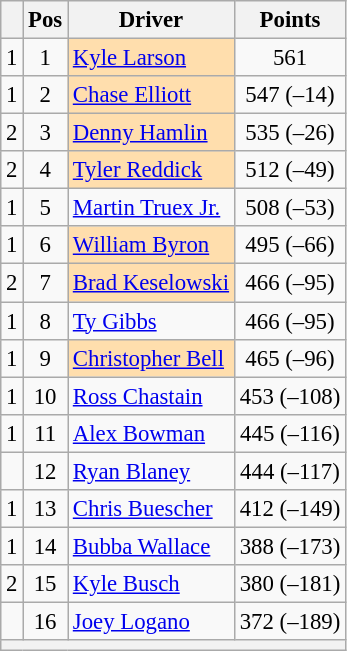<table class="wikitable" style="font-size: 95%;">
<tr>
<th></th>
<th>Pos</th>
<th>Driver</th>
<th>Points</th>
</tr>
<tr>
<td align="left"> 1</td>
<td style="text-align:center;">1</td>
<td style="background:#FFDEAD;"><a href='#'>Kyle Larson</a></td>
<td style="text-align:center;">561</td>
</tr>
<tr>
<td align="left"> 1</td>
<td style="text-align:center;">2</td>
<td style="background:#FFDEAD;"><a href='#'>Chase Elliott</a></td>
<td style="text-align:center;">547 (–14)</td>
</tr>
<tr>
<td align="left"> 2</td>
<td style="text-align:center;">3</td>
<td style="background:#FFDEAD;"><a href='#'>Denny Hamlin</a></td>
<td style="text-align:center;">535 (–26)</td>
</tr>
<tr>
<td align="left"> 2</td>
<td style="text-align:center;">4</td>
<td style="background:#FFDEAD;"><a href='#'>Tyler Reddick</a></td>
<td style="text-align:center;">512 (–49)</td>
</tr>
<tr>
<td align="left"> 1</td>
<td style="text-align:center;">5</td>
<td><a href='#'>Martin Truex Jr.</a></td>
<td style="text-align:center;">508 (–53)</td>
</tr>
<tr>
<td align="left"> 1</td>
<td style="text-align:center;">6</td>
<td style="background:#FFDEAD;"><a href='#'>William Byron</a></td>
<td style="text-align:center;">495 (–66)</td>
</tr>
<tr>
<td align="left"> 2</td>
<td style="text-align:center;">7</td>
<td style="background:#FFDEAD;"><a href='#'>Brad Keselowski</a></td>
<td style="text-align:center;">466 (–95)</td>
</tr>
<tr>
<td align="left"> 1</td>
<td style="text-align:center;">8</td>
<td><a href='#'>Ty Gibbs</a></td>
<td style="text-align:center;">466 (–95)</td>
</tr>
<tr>
<td align="left"> 1</td>
<td style="text-align:center;">9</td>
<td style="background:#FFDEAD;"><a href='#'>Christopher Bell</a></td>
<td style="text-align:center;">465 (–96)</td>
</tr>
<tr>
<td align="left"> 1</td>
<td style="text-align:center;">10</td>
<td><a href='#'>Ross Chastain</a></td>
<td style="text-align:center;">453 (–108)</td>
</tr>
<tr>
<td align="left"> 1</td>
<td style="text-align:center;">11</td>
<td><a href='#'>Alex Bowman</a></td>
<td style="text-align:center;">445 (–116)</td>
</tr>
<tr>
<td align="left"></td>
<td style="text-align:center;">12</td>
<td><a href='#'>Ryan Blaney</a></td>
<td style="text-align:center;">444 (–117)</td>
</tr>
<tr>
<td align="left"> 1</td>
<td style="text-align:center;">13</td>
<td><a href='#'>Chris Buescher</a></td>
<td style="text-align:center;">412 (–149)</td>
</tr>
<tr>
<td align="left"> 1</td>
<td style="text-align:center;">14</td>
<td><a href='#'>Bubba Wallace</a></td>
<td style="text-align:center;">388 (–173)</td>
</tr>
<tr>
<td align="left"> 2</td>
<td style="text-align:center;">15</td>
<td><a href='#'>Kyle Busch</a></td>
<td style="text-align:center;">380 (–181)</td>
</tr>
<tr>
<td align="left"></td>
<td style="text-align:center;">16</td>
<td><a href='#'>Joey Logano</a></td>
<td style="text-align:center;">372 (–189)</td>
</tr>
<tr class="sortbottom">
<th colspan="9"></th>
</tr>
</table>
